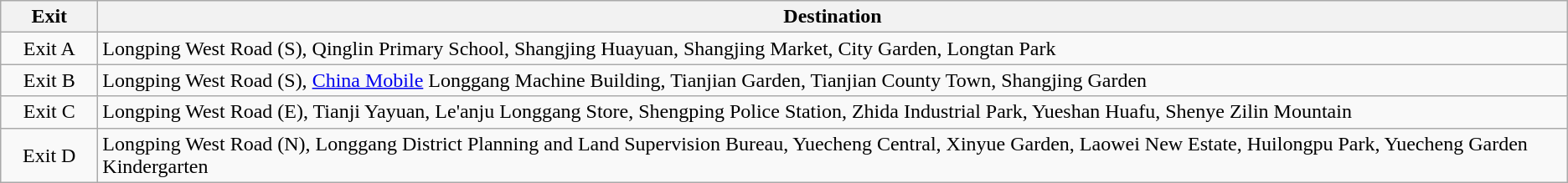<table class="wikitable">
<tr>
<th style="width:70px">Exit</th>
<th>Destination</th>
</tr>
<tr>
<td align=center>Exit A</td>
<td>Longping West Road (S), Qinglin Primary School, Shangjing Huayuan, Shangjing Market, City Garden, Longtan Park</td>
</tr>
<tr>
<td align=center>Exit B</td>
<td>Longping West Road (S), <a href='#'>China Mobile</a> Longgang Machine Building, Tianjian Garden, Tianjian County Town, Shangjing Garden</td>
</tr>
<tr>
<td align=center>Exit C</td>
<td>Longping West Road (E), Tianji Yayuan, Le'anju Longgang Store, Shengping Police Station, Zhida Industrial Park, Yueshan Huafu, Shenye Zilin Mountain</td>
</tr>
<tr>
<td align=center>Exit D</td>
<td>Longping West Road (N), Longgang District Planning and Land Supervision Bureau, Yuecheng Central, Xinyue Garden, Laowei New Estate, Huilongpu Park, Yuecheng Garden Kindergarten</td>
</tr>
</table>
